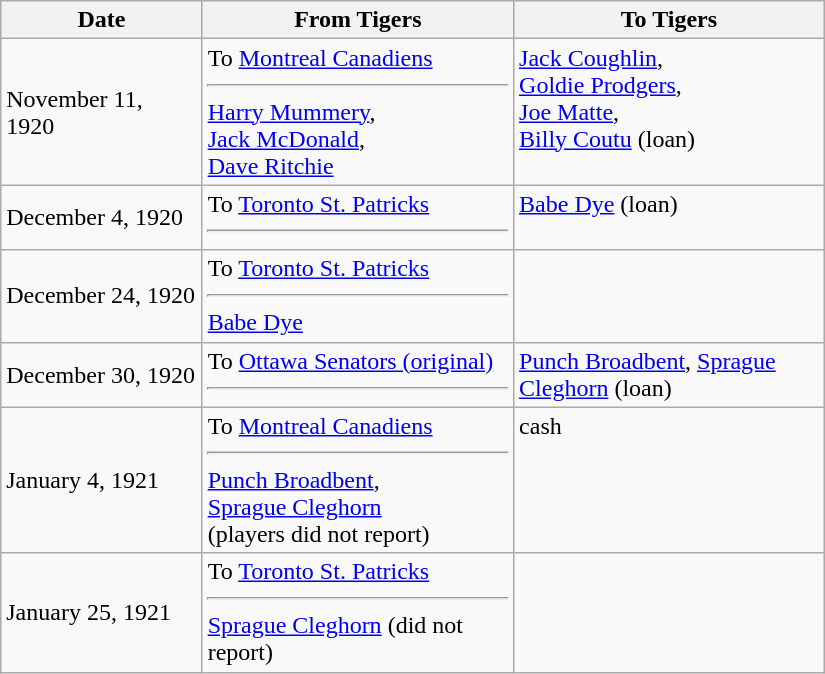<table class="wikitable" width="550">
<tr>
<th width="150">Date</th>
<th width="250">From Tigers</th>
<th width="250">To Tigers</th>
</tr>
<tr>
<td>November 11, 1920</td>
<td valign="top">To <a href='#'>Montreal Canadiens</a> <hr><a href='#'>Harry Mummery</a>,<br><a href='#'>Jack McDonald</a>,<br><a href='#'>Dave Ritchie</a></td>
<td valign="top"><a href='#'>Jack Coughlin</a>,<br><a href='#'>Goldie Prodgers</a>,<br><a href='#'>Joe Matte</a>,<br><a href='#'>Billy Coutu</a> (loan)</td>
</tr>
<tr>
<td>December 4, 1920</td>
<td valign="top">To <a href='#'>Toronto St. Patricks</a><hr></td>
<td valign="top"><a href='#'>Babe Dye</a> (loan)</td>
</tr>
<tr>
<td>December 24, 1920</td>
<td valign="top">To <a href='#'>Toronto St. Patricks</a><hr><a href='#'>Babe Dye</a></td>
<td valign="top"> </td>
</tr>
<tr>
<td>December 30, 1920</td>
<td valign="top">To <a href='#'>Ottawa Senators (original)</a><hr></td>
<td valign="top"><a href='#'>Punch Broadbent</a>, <a href='#'>Sprague Cleghorn</a> (loan)</td>
</tr>
<tr>
<td>January 4, 1921</td>
<td valign="top">To <a href='#'>Montreal Canadiens</a> <hr><a href='#'>Punch Broadbent</a>,<br><a href='#'>Sprague Cleghorn</a><br>(players did not report)</td>
<td valign="top">cash</td>
</tr>
<tr>
<td>January 25, 1921</td>
<td valign="top">To <a href='#'>Toronto St. Patricks</a><hr><a href='#'>Sprague Cleghorn</a> (did not report)</td>
<td valign="top"> </td>
</tr>
</table>
